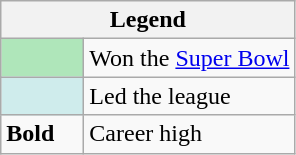<table class="wikitable mw-collapsible">
<tr>
<th colspan="2">Legend</th>
</tr>
<tr>
<td style="background:#afe6ba; width:3em;"></td>
<td>Won the <a href='#'>Super Bowl</a></td>
</tr>
<tr>
<td style="background:#cfecec; width:3em;"></td>
<td>Led the league</td>
</tr>
<tr>
<td><strong>Bold</strong></td>
<td>Career high</td>
</tr>
</table>
